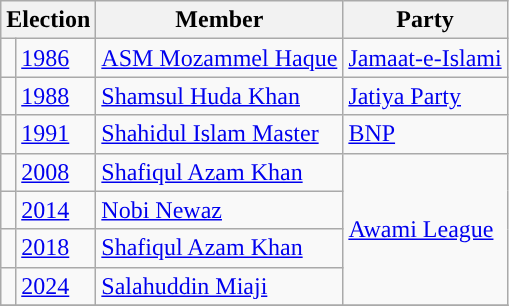<table class="wikitable">
<tr>
<th colspan="2">Election</th>
<th>Member</th>
<th>Party</th>
</tr>
<tr>
<td style="background-color:"></td>
<td><a href='#'>1986</a></td>
<td><a href='#'>ASM Mozammel Haque</a></td>
<td><a href='#'>Jamaat-e-Islami</a></td>
</tr>
<tr>
<td style="background-color:"></td>
<td><a href='#'>1988</a></td>
<td><a href='#'>Shamsul Huda Khan</a></td>
<td><a href='#'>Jatiya Party</a></td>
</tr>
<tr>
<td style="background-color:"></td>
<td><a href='#'>1991</a></td>
<td><a href='#'>Shahidul Islam Master</a></td>
<td><a href='#'>BNP</a></td>
</tr>
<tr>
<td style="background-color:"></td>
<td><a href='#'>2008</a></td>
<td><a href='#'>Shafiqul Azam Khan</a></td>
<td rowspan="4"><a href='#'>Awami League</a></td>
</tr>
<tr>
<td style="background-color:"></td>
<td><a href='#'>2014</a></td>
<td><a href='#'>Nobi Newaz</a></td>
</tr>
<tr>
<td style="background-color:"></td>
<td><a href='#'>2018</a></td>
<td><a href='#'>Shafiqul Azam Khan</a></td>
</tr>
<tr>
<td style="background-color:"></td>
<td><a href='#'>2024</a></td>
<td><a href='#'>Salahuddin Miaji</a></td>
</tr>
<tr>
</tr>
</table>
